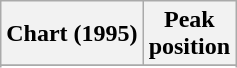<table class="wikitable sortable plainrowheaders">
<tr>
<th>Chart (1995)</th>
<th>Peak<br>position</th>
</tr>
<tr>
</tr>
<tr>
</tr>
<tr>
</tr>
</table>
